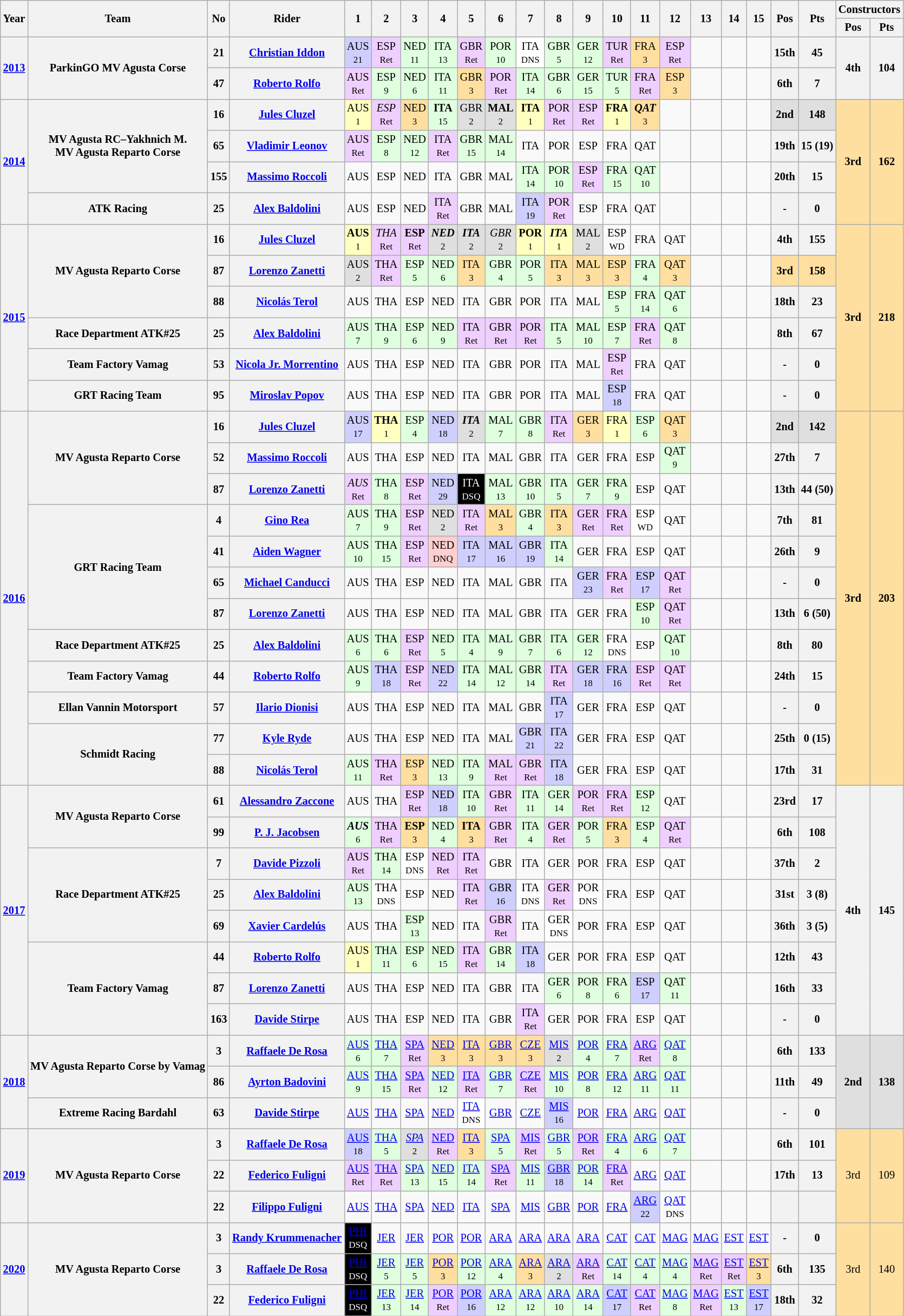<table class="wikitable" style="text-align:center; font-size:85%">
<tr>
<th rowspan="2">Year</th>
<th rowspan="2">Team</th>
<th rowspan="2">No</th>
<th rowspan="2">Rider</th>
<th rowspan="2">1</th>
<th rowspan="2">2</th>
<th rowspan="2">3</th>
<th rowspan="2">4</th>
<th rowspan="2">5</th>
<th rowspan="2">6</th>
<th rowspan="2">7</th>
<th rowspan="2">8</th>
<th rowspan="2">9</th>
<th rowspan="2">10</th>
<th rowspan="2">11</th>
<th rowspan="2">12</th>
<th rowspan="2">13</th>
<th rowspan="2">14</th>
<th rowspan="2">15</th>
<th rowspan="2">Pos</th>
<th rowspan="2">Pts</th>
<th colspan="2">Constructors</th>
</tr>
<tr>
<th>Pos</th>
<th>Pts</th>
</tr>
<tr>
<th rowspan="2"><a href='#'>2013</a></th>
<th rowspan="2">ParkinGO MV Agusta Corse</th>
<th>21</th>
<th> <a href='#'>Christian Iddon</a></th>
<td style="background:#cfcfff;">AUS<br><small>21</small></td>
<td style="background:#efcfff;">ESP<br><small>Ret</small></td>
<td style="background:#dfffdf;">NED<br><small>11</small></td>
<td style="background:#dfffdf;">ITA<br><small>13</small></td>
<td style="background:#efcfff;">GBR<br><small>Ret</small></td>
<td style="background:#dfffdf;">POR<br><small>10</small></td>
<td style="background:#ffffff;">ITA<br><small>DNS</small></td>
<td style="background:#dfffdf;">GBR<br><small>5</small></td>
<td style="background:#dfffdf;">GER<br><small>12</small></td>
<td style="background:#efcfff;">TUR<br><small>Ret</small></td>
<td style="background:#ffdf9f;">FRA<br><small>3</small></td>
<td style="background:#efcfff;">ESP<br><small>Ret</small></td>
<td></td>
<td></td>
<td></td>
<th>15th</th>
<th>45</th>
<th rowspan="2">4th</th>
<th rowspan="2">104</th>
</tr>
<tr>
<th>47</th>
<th> <a href='#'>Roberto Rolfo</a></th>
<td style="background:#efcfff;">AUS<br><small>Ret</small></td>
<td style="background:#dfffdf;">ESP<br><small>9</small></td>
<td style="background:#dfffdf;">NED<br><small>6</small></td>
<td style="background:#dfffdf;">ITA<br><small>11</small></td>
<td style="background:#ffdf9f;">GBR<br><small>3</small></td>
<td style="background:#efcfff;">POR<br><small>Ret</small></td>
<td style="background:#dfffdf;">ITA<br><small>14</small></td>
<td style="background:#dfffdf;">GBR<br><small>6</small></td>
<td style="background:#dfffdf;">GER<br><small>15</small></td>
<td style="background:#dfffdf;">TUR<br><small>5</small></td>
<td style="background:#efcfff;">FRA<br><small>Ret</small></td>
<td style="background:#ffdf9f;">ESP<br><small>3</small></td>
<td></td>
<td></td>
<td></td>
<th>6th</th>
<th>7</th>
</tr>
<tr>
<th rowspan="4"><a href='#'>2014</a></th>
<th rowspan="3">MV Agusta RC–Yakhnich M.<br>MV Agusta Reparto Corse</th>
<th>16</th>
<th> <a href='#'>Jules Cluzel</a></th>
<td style="background:#ffffbf;">AUS<br><small>1</small></td>
<td style="background:#EFCFFF;"><em>ESP</em><br><small>Ret</small></td>
<td style="background:#FFDF9F;">NED<br><small>3</small></td>
<td style="background:#DFFFDF;"><strong>ITA</strong><br><small>15</small></td>
<td style="background:#DFDFDF;">GBR<br><small>2</small></td>
<td style="background:#DFDFDF;"><strong>MAL</strong><br><small>2</small></td>
<td style="background:#ffffbf;"><strong>ITA</strong><br><small>1</small></td>
<td style="background:#EFCFFF;">POR<br><small>Ret</small></td>
<td style="background:#EFCFFF;">ESP<br><small>Ret</small></td>
<td style="background:#ffffbf;"><strong>FRA</strong><br><small>1</small></td>
<td style="background:#FFDF9F;"><strong><em>QAT</em></strong><br><small>3</small></td>
<td></td>
<td></td>
<td></td>
<td></td>
<th style="background:#DFDFDF;">2nd</th>
<th style="background:#DFDFDF;">148</th>
<td style="background:#FFDF9F;" rowspan="4"><strong>3rd</strong></td>
<td style="background:#FFDF9F;" rowspan="4"><strong>162</strong></td>
</tr>
<tr>
<th>65</th>
<th> <a href='#'>Vladimir Leonov</a></th>
<td style="background:#EFCFFF;">AUS<br><small>Ret</small></td>
<td style="background:#DFFFDF;">ESP<br><small>8</small></td>
<td style="background:#DFFFDF;">NED<br><small>12</small></td>
<td style="background:#EFCFFF;">ITA<br><small>Ret</small></td>
<td style="background:#DFFFDF;">GBR<br><small>15</small></td>
<td style="background:#DFFFDF;">MAL<br><small>14</small></td>
<td>ITA<br><small></small></td>
<td>POR<br><small></small></td>
<td>ESP<br><small></small></td>
<td>FRA<br><small></small></td>
<td>QAT <br><small></small></td>
<td></td>
<td></td>
<td></td>
<td></td>
<th>19th</th>
<th>15 (19)</th>
</tr>
<tr>
<th>155</th>
<th> <a href='#'>Massimo Roccoli</a></th>
<td>AUS<br><small></small></td>
<td>ESP<br><small></small></td>
<td>NED<br><small></small></td>
<td>ITA<br><small></small></td>
<td>GBR<br><small></small></td>
<td>MAL<br><small></small></td>
<td style="background:#DFFFDF;">ITA<br><small>14</small></td>
<td style="background:#DFFFDF;">POR<br><small>10</small></td>
<td style="background:#EFCFFF;">ESP<br><small>Ret</small></td>
<td style="background:#DFFFDF;">FRA<br><small>15</small></td>
<td style="background:#DFFFDF;">QAT <br><small>10</small></td>
<td></td>
<td></td>
<td></td>
<td></td>
<th>20th</th>
<th>15</th>
</tr>
<tr>
<th>ATK Racing</th>
<th>25</th>
<th> <a href='#'>Alex Baldolini</a></th>
<td>AUS<br><small></small></td>
<td>ESP<br><small></small></td>
<td>NED<br><small></small></td>
<td style="background:#efcfff;">ITA<br><small>Ret</small></td>
<td>GBR<br><small></small></td>
<td>MAL<br><small></small></td>
<td style="background:#cfcfff;">ITA<br><small>19</small></td>
<td style="background:#efcfff;">POR<br><small>Ret</small></td>
<td>ESP<br><small></small></td>
<td>FRA<br><small></small></td>
<td>QAT <br><small></small></td>
<td></td>
<td></td>
<td></td>
<td></td>
<th>-</th>
<th>0</th>
</tr>
<tr>
<th rowspan="6"><a href='#'>2015</a></th>
<th rowspan="3">MV Agusta Reparto Corse</th>
<th>16</th>
<th> <a href='#'>Jules Cluzel</a></th>
<td style="background:#ffffbf;"><strong>AUS</strong><br><small>1</small></td>
<td style="background:#EFCFFF;"><em>THA</em><br><small>Ret</small></td>
<td style="background:#EFCFFF;"><strong>ESP</strong><br><small>Ret</small></td>
<td style="background:#DFDFDF;"><strong><em>NED</em></strong><br><small>2</small></td>
<td style="background:#DFDFDF;"><strong><em>ITA</em></strong><br><small>2</small></td>
<td style="background:#DFDFDF;"><em>GBR</em><br><small>2</small></td>
<td style="background:#ffffbf;"><strong>POR</strong><br><small>1</small></td>
<td style="background:#ffffbf;"><strong><em>ITA</em></strong><br><small>1</small></td>
<td style="background:#DFDFDF;">MAL<br><small>2</small></td>
<td>ESP<br><small>WD</small></td>
<td>FRA <br><small></small></td>
<td>QAT <br><small></small></td>
<td></td>
<td></td>
<td></td>
<th>4th</th>
<th>155</th>
<td style="background:#FFDF9F;" rowspan="6"><strong>3rd</strong></td>
<td style="background:#FFDF9F;" rowspan="6"><strong>218</strong></td>
</tr>
<tr>
<th>87</th>
<th> <a href='#'>Lorenzo Zanetti</a></th>
<td style="background:#DFDFDF;">AUS<br><small>2</small></td>
<td style="background:#EFCFFF;">THA<br><small>Ret</small></td>
<td style="background:#DFFFDF;">ESP<br><small>5</small></td>
<td style="background:#DFFFDF;">NED<br><small>6</small></td>
<td style="background:#FFDF9F;">ITA<br><small>3</small></td>
<td style="background:#DFFFDF;">GBR<br><small>4</small></td>
<td style="background:#DFFFDF;">POR<br><small>5</small></td>
<td style="background:#FFDF9F;">ITA<br><small>3</small></td>
<td style="background:#FFDF9F;">MAL<br><small>3</small></td>
<td style="background:#FFDF9F;">ESP<br><small>3</small></td>
<td style="background:#DFFFDF;">FRA <br><small>4</small></td>
<td style="background:#FFDF9F;">QAT <br><small>3</small></td>
<td></td>
<td></td>
<td></td>
<th style="background:#FFDF9F;">3rd</th>
<th style="background:#FFDF9F;">158</th>
</tr>
<tr>
<th>88</th>
<th> <a href='#'>Nicolás Terol</a></th>
<td>AUS<br><small></small></td>
<td>THA<br><small></small></td>
<td>ESP<br><small></small></td>
<td>NED<br><small></small></td>
<td>ITA<br><small></small></td>
<td>GBR<br><small></small></td>
<td>POR<br><small></small></td>
<td>ITA<br><small></small></td>
<td>MAL<br><small></small></td>
<td style="background:#DFFFDF;">ESP<br><small>5</small></td>
<td style="background:#DFFFDF;">FRA <br><small>14</small></td>
<td style="background:#DFFFDF;">QAT <br><small>6</small></td>
<td></td>
<td></td>
<td></td>
<th>18th</th>
<th>23</th>
</tr>
<tr>
<th>Race Department ATK#25</th>
<th>25</th>
<th> <a href='#'>Alex Baldolini</a></th>
<td style="background:#DFFFDF;">AUS<br><small>7</small></td>
<td style="background:#DFFFDF;">THA<br><small>9</small></td>
<td style="background:#DFFFDF;">ESP<br><small>6</small></td>
<td style="background:#DFFFDF;">NED<br><small>9</small></td>
<td style="background:#EFCFFF;">ITA<br><small>Ret</small></td>
<td style="background:#EFCFFF;">GBR<br><small>Ret</small></td>
<td style="background:#EFCFFF;">POR<br><small>Ret</small></td>
<td style="background:#DFFFDF;">ITA<br><small>5</small></td>
<td style="background:#DFFFDF;">MAL<br><small>10</small></td>
<td style="background:#DFFFDF;">ESP<br><small>7</small></td>
<td style="background:#EFCFFF;">FRA <br><small>Ret</small></td>
<td style="background:#DFFFDF;">QAT <br><small>8</small></td>
<td></td>
<td></td>
<td></td>
<th>8th</th>
<th>67</th>
</tr>
<tr>
<th>Team Factory Vamag</th>
<th>53</th>
<th> <a href='#'>Nicola Jr. Morrentino</a></th>
<td>AUS<br><small></small></td>
<td>THA<br><small></small></td>
<td>ESP<br><small></small></td>
<td>NED<br><small></small></td>
<td>ITA<br><small></small></td>
<td>GBR<br><small></small></td>
<td>POR<br><small></small></td>
<td>ITA<br><small></small></td>
<td>MAL<br><small></small></td>
<td style="background:#EFCFFF;">ESP<br><small>Ret</small></td>
<td>FRA <br><small></small></td>
<td>QAT <br><small></small></td>
<td></td>
<td></td>
<td></td>
<th>-</th>
<th>0</th>
</tr>
<tr>
<th>GRT Racing Team</th>
<th>95</th>
<th> <a href='#'>Miroslav Popov</a></th>
<td>AUS<br><small></small></td>
<td>THA<br><small></small></td>
<td>ESP<br><small></small></td>
<td>NED<br><small></small></td>
<td>ITA<br><small></small></td>
<td>GBR<br><small></small></td>
<td>POR<br><small></small></td>
<td>ITA<br><small></small></td>
<td>MAL<br><small></small></td>
<td style="background:#CFCFFF;">ESP<br><small>18</small></td>
<td>FRA <br><small></small></td>
<td>QAT <br><small></small></td>
<td></td>
<td></td>
<td></td>
<th>-</th>
<th>0</th>
</tr>
<tr>
<th rowspan="12"><a href='#'>2016</a></th>
<th rowspan="3">MV Agusta Reparto Corse</th>
<th>16</th>
<th> <a href='#'>Jules Cluzel</a></th>
<td style="background:#cfcfff;">AUS<br><small>17</small></td>
<td style="background:#ffffbf;"><strong>THA</strong><br><small>1</small></td>
<td style="background:#DFFFDF;">ESP<br><small>4</small></td>
<td style="background:#cfcfff;">NED<br><small>18</small></td>
<td style="background:#DFDFDF;"><strong><em>ITA</em></strong><br><small>2</small></td>
<td style="background:#DFFFDF;">MAL<br><small>7</small></td>
<td style="background:#DFFFDF;">GBR<br><small>8</small></td>
<td style="background:#EFCFFF;">ITA<br><small>Ret</small></td>
<td style="background:#FFDF9F;">GER<br><small>3</small></td>
<td style="background:#ffffbf;">FRA<br><small>1</small></td>
<td style="background:#DFFFDF;">ESP<br><small>6</small></td>
<td style="background:#FFDF9F;">QAT<br><small>3</small></td>
<td></td>
<td></td>
<td></td>
<th style="background:#DFDFDF;">2nd</th>
<th style="background:#DFDFDF;">142</th>
<td style="background:#FFDF9F;" rowspan="12"><strong>3rd</strong></td>
<td style="background:#FFDF9F;" rowspan="12"><strong>203</strong></td>
</tr>
<tr>
<th>52</th>
<th> <a href='#'>Massimo Roccoli</a></th>
<td>AUS<br><small></small></td>
<td>THA<br><small></small></td>
<td>ESP<br><small></small></td>
<td>NED<br><small></small></td>
<td>ITA<br><small></small></td>
<td>MAL<br><small></small></td>
<td>GBR<br><small></small></td>
<td>ITA<br><small></small></td>
<td>GER<br><small></small></td>
<td>FRA<br><small></small></td>
<td>ESP<br><small></small></td>
<td style="background:#DFFFDF;">QAT<br><small>9</small></td>
<td></td>
<td></td>
<td></td>
<th>27th</th>
<th>7</th>
</tr>
<tr>
<th>87</th>
<th> <a href='#'>Lorenzo Zanetti</a></th>
<td style="background:#EFCFFF;"><em>AUS</em><br><small>Ret</small></td>
<td style="background:#DFFFDF;">THA<br><small>8</small></td>
<td style="background:#EFCFFF;">ESP<br><small>Ret</small></td>
<td style="background:#cfcfff;">NED<br><small>29</small></td>
<td style="background-color:#000000;color:white">ITA<br><small>DSQ</small></td>
<td style="background:#DFFFDF;">MAL<br><small>13</small></td>
<td style="background:#DFFFDF;">GBR<br><small>10</small></td>
<td style="background:#DFFFDF;">ITA<br><small>5</small></td>
<td style="background:#DFFFDF;">GER<br><small>7</small></td>
<td style="background:#DFFFDF;">FRA<br><small>9</small></td>
<td>ESP<br><small></small></td>
<td>QAT<br><small></small></td>
<td></td>
<td></td>
<td></td>
<th>13th</th>
<th>44 (50)</th>
</tr>
<tr>
<th rowspan="4">GRT Racing Team</th>
<th>4</th>
<th> <a href='#'>Gino Rea</a></th>
<td style="background:#dfffdf;">AUS<br><small>7</small></td>
<td style="background:#dfffdf;">THA<br><small>9</small></td>
<td style="background:#efcfff;">ESP<br><small>Ret</small></td>
<td style="background:#dfdfdf;">NED<br><small>2</small></td>
<td style="background:#efcfff;">ITA<br><small>Ret</small></td>
<td style="background:#ffdf9f;">MAL<br><small>3</small></td>
<td style="background:#dfffdf;">GBR<br><small>4</small></td>
<td style="background:#ffdf9f;">ITA<br><small>3</small></td>
<td style="background:#efcfff;">GER<br><small>Ret</small></td>
<td style="background:#efcfff;">FRA<br><small>Ret</small></td>
<td style="background:#ffffff;">ESP<br><small>WD</small></td>
<td>QAT<br><small></small></td>
<td></td>
<td></td>
<td></td>
<th>7th</th>
<th>81</th>
</tr>
<tr>
<th>41</th>
<th> <a href='#'>Aiden Wagner</a></th>
<td style="background:#dfffdf;">AUS<br><small>10</small></td>
<td style="background:#dfffdf;">THA<br><small>15</small></td>
<td style="background:#efcfff;">ESP<br><small>Ret</small></td>
<td style="background:#ffcfcf;">NED<br><small>DNQ</small></td>
<td style="background:#cfcfff;">ITA<br><small>17</small></td>
<td style="background:#cfcfff;">MAL<br><small>16</small></td>
<td style="background:#cfcfff;">GBR<br><small>19</small></td>
<td style="background:#dfffdf;">ITA<br><small>14</small></td>
<td>GER<br><small></small></td>
<td>FRA<br><small></small></td>
<td>ESP<br><small></small></td>
<td>QAT<br><small></small></td>
<td></td>
<td></td>
<td></td>
<th>26th</th>
<th>9</th>
</tr>
<tr>
<th>65</th>
<th> <a href='#'>Michael Canducci</a></th>
<td>AUS<br><small></small></td>
<td>THA<br><small></small></td>
<td>ESP<br><small></small></td>
<td>NED<br><small></small></td>
<td>ITA<br><small></small></td>
<td>MAL<br><small></small></td>
<td>GBR<br><small></small></td>
<td>ITA<br><small></small></td>
<td style="background:#cfcfff;">GER<br><small>23</small></td>
<td style="background:#efcfff;">FRA<br><small>Ret</small></td>
<td style="background:#cfcfff;">ESP<br><small>17</small></td>
<td style="background:#efcfff;">QAT<br><small>Ret</small></td>
<td></td>
<td></td>
<td></td>
<th>-</th>
<th>0</th>
</tr>
<tr>
<th>87</th>
<th> <a href='#'>Lorenzo Zanetti</a></th>
<td>AUS<br><small></small></td>
<td>THA<br><small></small></td>
<td>ESP<br><small></small></td>
<td>NED<br><small></small></td>
<td>ITA<br><small></small></td>
<td>MAL<br><small></small></td>
<td>GBR<br><small></small></td>
<td>ITA<br><small></small></td>
<td>GER<br><small></small></td>
<td>FRA<br><small></small></td>
<td style="background:#dfffdf;">ESP<br><small>10</small></td>
<td style="background:#efcfff;">QAT<br><small>Ret</small></td>
<td></td>
<td></td>
<td></td>
<th>13th</th>
<th>6 (50)</th>
</tr>
<tr>
<th>Race Department ATK#25</th>
<th>25</th>
<th> <a href='#'>Alex Baldolini</a></th>
<td style="background:#dfffdf;">AUS<br><small>6</small></td>
<td style="background:#dfffdf;">THA<br><small>6</small></td>
<td style="background:#efcfff;">ESP<br><small>Ret</small></td>
<td style="background:#dfffdf;">NED<br><small>5</small></td>
<td style="background:#dfffdf;">ITA<br><small>4</small></td>
<td style="background:#dfffdf;">MAL<br><small>9</small></td>
<td style="background:#dfffdf;">GBR<br><small>7</small></td>
<td style="background:#dfffdf;">ITA<br><small>6</small></td>
<td style="background:#dfffdf;">GER<br><small>12</small></td>
<td style="background:#ffffff;">FRA<br><small>DNS</small></td>
<td>ESP<br><small></small></td>
<td style="background:#dfffdf;">QAT<br><small>10</small></td>
<td></td>
<td></td>
<td></td>
<th>8th</th>
<th>80</th>
</tr>
<tr>
<th>Team Factory Vamag</th>
<th>44</th>
<th> <a href='#'>Roberto Rolfo</a></th>
<td style="background:#dfffdf;">AUS<br><small>9</small></td>
<td style="background:#cfcfff;">THA<br><small>18</small></td>
<td style="background:#efcfff;">ESP<br><small>Ret</small></td>
<td style="background:#cfcfff;">NED<br><small>22</small></td>
<td style="background:#dfffdf;">ITA<br><small>14</small></td>
<td style="background:#dfffdf;">MAL<br><small>12</small></td>
<td style="background:#dfffdf;">GBR<br><small>14</small></td>
<td style="background:#efcfff;">ITA<br><small>Ret</small></td>
<td style="background:#cfcfff;">GER<br><small>18</small></td>
<td style="background:#cfcfff;">FRA<br><small>16</small></td>
<td style="background:#efcfff;">ESP<br><small>Ret</small></td>
<td style="background:#efcfff;">QAT<br><small>Ret</small></td>
<td></td>
<td></td>
<td></td>
<th>24th</th>
<th>15</th>
</tr>
<tr>
<th>Ellan Vannin Motorsport</th>
<th>57</th>
<th> <a href='#'>Ilario Dionisi</a></th>
<td>AUS<br><small></small></td>
<td>THA<br><small></small></td>
<td>ESP<br><small></small></td>
<td>NED<br><small></small></td>
<td>ITA<br><small></small></td>
<td>MAL<br><small></small></td>
<td>GBR<br><small></small></td>
<td style="background:#cfcfff;">ITA<br><small>17</small></td>
<td>GER<br><small></small></td>
<td>FRA<br><small></small></td>
<td>ESP<br><small></small></td>
<td>QAT<br><small></small></td>
<td></td>
<td></td>
<td></td>
<th>-</th>
<th>0</th>
</tr>
<tr>
<th rowspan="2">Schmidt Racing</th>
<th>77</th>
<th> <a href='#'>Kyle Ryde</a></th>
<td>AUS<br><small></small></td>
<td>THA<br><small></small></td>
<td>ESP<br><small></small></td>
<td>NED<br><small></small></td>
<td>ITA<br><small></small></td>
<td>MAL<br><small></small></td>
<td style="background:#cfcfff;">GBR<br><small>21</small></td>
<td style="background:#cfcfff;">ITA<br><small>22</small></td>
<td>GER<br><small></small></td>
<td>FRA<br><small></small></td>
<td>ESP<br><small></small></td>
<td>QAT<br><small></small></td>
<td></td>
<td></td>
<td></td>
<th>25th</th>
<th>0 (15)</th>
</tr>
<tr>
<th>88</th>
<th> <a href='#'>Nicolás Terol</a></th>
<td style="background:#dfffdf;">AUS<br><small>11</small></td>
<td style="background:#efcfff;">THA<br><small>Ret</small></td>
<td style="background:#ffdf9f;">ESP<br><small>3</small></td>
<td style="background:#dfffdf;">NED<br><small>13</small></td>
<td style="background:#dfffdf;">ITA<br><small>9</small></td>
<td style="background:#efcfff;">MAL<br><small>Ret</small></td>
<td style="background:#efcfff;">GBR<br><small>Ret</small></td>
<td style="background:#cfcfff;">ITA<br><small>18</small></td>
<td>GER<br><small></small></td>
<td>FRA<br><small></small></td>
<td>ESP<br><small></small></td>
<td>QAT<br><small></small></td>
<td></td>
<td></td>
<td></td>
<th>17th</th>
<th>31</th>
</tr>
<tr>
<th rowspan="8"><a href='#'>2017</a></th>
<th rowspan="2">MV Agusta Reparto Corse</th>
<th>61</th>
<th> <a href='#'>Alessandro Zaccone</a></th>
<td>AUS<br><small></small></td>
<td>THA<br><small></small></td>
<td style="background:#EFCFFF;">ESP<br><small>Ret</small></td>
<td style="background:#cfcfff;">NED<br><small>18</small></td>
<td style="background:#DFFFDF;">ITA<br><small>10</small></td>
<td style="background:#EFCFFF;">GBR<br><small>Ret</small></td>
<td style="background:#DFFFDF;">ITA<br><small>11</small></td>
<td style="background:#DFFFDF;">GER<br><small>14</small></td>
<td style="background:#EFCFFF;">POR<br><small>Ret</small></td>
<td style="background:#EFCFFF;">FRA<br><small>Ret</small></td>
<td style="background:#DFFFDF;">ESP<br><small>12</small></td>
<td>QAT<br><small></small></td>
<td></td>
<td></td>
<td></td>
<th>23rd</th>
<th>17</th>
<th rowspan="8">4th</th>
<th rowspan="8">145</th>
</tr>
<tr>
<th>99</th>
<th> <a href='#'>P. J. Jacobsen</a></th>
<td style="background:#DFFFDF;"><strong><em>AUS</em></strong><br><small>6</small></td>
<td style="background:#EFCFFF;">THA<br><small>Ret</small></td>
<td style="background:#FFDF9F;"><strong>ESP</strong><br><small>3</small></td>
<td style="background:#DFFFDF;">NED<br><small>4</small></td>
<td style="background:#FFDF9F;"><strong>ITA</strong><br><small>3</small></td>
<td style="background:#EFCFFF;">GBR<br><small>Ret</small></td>
<td style="background:#DFFFDF;">ITA<br><small>4</small></td>
<td style="background:#EFCFFF;">GER<br><small>Ret</small></td>
<td style="background:#DFFFDF;">POR<br><small>5</small></td>
<td style="background:#FFDF9F;">FRA<br><small>3</small></td>
<td style="background:#DFFFDF;">ESP<br><small>4</small></td>
<td style="background:#EFCFFF;">QAT<br><small>Ret</small></td>
<td></td>
<td></td>
<td></td>
<th>6th</th>
<th>108</th>
</tr>
<tr>
<th rowspan="3">Race Department ATK#25</th>
<th>7</th>
<th> <a href='#'>Davide Pizzoli</a></th>
<td style="background:#efcfff;">AUS<br><small>Ret</small></td>
<td style="background:#dfffdf;">THA<br><small>14</small></td>
<td style="background:#ffffff;">ESP<br><small>DNS</small></td>
<td style="background:#efcfff;">NED<br><small>Ret</small></td>
<td style="background:#efcfff;">ITA<br><small>Ret</small></td>
<td>GBR<br><small></small></td>
<td>ITA<br><small></small></td>
<td>GER<br><small></small></td>
<td>POR<br><small></small></td>
<td>FRA<br><small></small></td>
<td>ESP<br><small></small></td>
<td>QAT<br><small></small></td>
<td></td>
<td></td>
<td></td>
<th>37th</th>
<th>2</th>
</tr>
<tr>
<th>25</th>
<th> <a href='#'>Alex Baldolini</a></th>
<td style="background:#dfffdf;">AUS<br><small>13</small></td>
<td style="background:#ffffff;">THA<br><small>DNS</small></td>
<td>ESP<br><small></small></td>
<td>NED<br><small></small></td>
<td style="background:#efcfff;">ITA<br><small>Ret</small></td>
<td style="background:#cfcfff;">GBR<br><small>16</small></td>
<td style="background:#ffffff;">ITA<br><small>DNS</small></td>
<td style="background:#efcfff;">GER<br><small>Ret</small></td>
<td style="background:#ffffff;">POR<br><small>DNS</small></td>
<td>FRA<br><small></small></td>
<td>ESP<br><small></small></td>
<td>QAT<br><small></small></td>
<td></td>
<td></td>
<td></td>
<th>31st</th>
<th>3 (8)</th>
</tr>
<tr>
<th>69</th>
<th> <a href='#'>Xavier Cardelús</a></th>
<td>AUS<br><small></small></td>
<td>THA<br><small></small></td>
<td style="background:#dfffdf;">ESP<br><small>13</small></td>
<td>NED<br><small></small></td>
<td>ITA<br><small></small></td>
<td style="background:#efcfff;">GBR<br><small>Ret</small></td>
<td>ITA<br><small></small></td>
<td style="background:#ffffff;">GER<br><small>DNS</small></td>
<td>POR<br><small></small></td>
<td>FRA<br><small></small></td>
<td>ESP<br><small></small></td>
<td>QAT<br><small></small></td>
<td></td>
<td></td>
<td></td>
<th>36th</th>
<th>3 (5)</th>
</tr>
<tr>
<th rowspan="3">Team Factory Vamag</th>
<th>44</th>
<th> <a href='#'>Roberto Rolfo</a></th>
<td style="background:#ffffbf;">AUS<br><small>1</small></td>
<td style="background:#dfffdf;">THA<br><small>11</small></td>
<td style="background:#dfffdf;">ESP<br><small>6</small></td>
<td style="background:#dfffdf;">NED<br><small>15</small></td>
<td style="background:#efcfff;">ITA<br><small>Ret</small></td>
<td style="background:#dfffdf;">GBR<br><small>14</small></td>
<td style="background:#cfcfff;">ITA<br><small>18</small></td>
<td>GER<br><small></small></td>
<td>POR<br><small></small></td>
<td>FRA<br><small></small></td>
<td>ESP<br><small></small></td>
<td>QAT<br><small></small></td>
<td></td>
<td></td>
<td></td>
<th>12th</th>
<th>43</th>
</tr>
<tr>
<th>87</th>
<th> <a href='#'>Lorenzo Zanetti</a></th>
<td>AUS<br><small></small></td>
<td>THA<br><small></small></td>
<td>ESP<br><small></small></td>
<td>NED<br><small></small></td>
<td>ITA<br><small></small></td>
<td>GBR<br><small></small></td>
<td>ITA<br><small></small></td>
<td style="background:#dfffdf;">GER<br><small>6</small></td>
<td style="background:#dfffdf;">POR<br><small>8</small></td>
<td style="background:#dfffdf;">FRA<br><small>6</small></td>
<td style="background:#cfcfff;">ESP<br><small>17</small></td>
<td style="background:#dfffdf;">QAT<br><small>11</small></td>
<td></td>
<td></td>
<td></td>
<th>16th</th>
<th>33</th>
</tr>
<tr>
<th>163</th>
<th> <a href='#'>Davide Stirpe</a></th>
<td>AUS<br><small></small></td>
<td>THA<br><small></small></td>
<td>ESP<br><small></small></td>
<td>NED<br><small></small></td>
<td>ITA<br><small></small></td>
<td>GBR<br><small></small></td>
<td style="background:#efcfff;">ITA<br><small>Ret</small></td>
<td>GER<br><small></small></td>
<td>POR<br><small></small></td>
<td>FRA<br><small></small></td>
<td>ESP<br><small></small></td>
<td>QAT<br><small></small></td>
<td></td>
<td></td>
<td></td>
<th>-</th>
<th>0</th>
</tr>
<tr>
<th rowspan="3"><a href='#'>2018</a></th>
<th rowspan="2">MV Agusta Reparto Corse by Vamag</th>
<th>3</th>
<th> <a href='#'>Raffaele De Rosa</a></th>
<td style="background:#DFFFDF;"><a href='#'>AUS</a><br><small>6</small></td>
<td style="background:#DFFFDF;"><a href='#'>THA</a><br><small>7</small></td>
<td style="background:#EFCFFF;"><a href='#'>SPA</a><br><small>Ret</small></td>
<td style="background:#FFDF9F;"><a href='#'>NED</a><br><small>3</small></td>
<td style="background:#FFDF9F;"><a href='#'>ITA</a><br><small>3</small></td>
<td style="background:#FFDF9F;"><a href='#'>GBR</a><br><small>3</small></td>
<td style="background:#FFDF9F;"><a href='#'>CZE</a><br><small>3</small></td>
<td style="background:#DFDFDF;"><a href='#'>MIS</a><br><small>2</small></td>
<td style="background:#DFFFDF;"><a href='#'>POR</a><br><small>4</small></td>
<td style="background:#DFFFDF;"><a href='#'>FRA</a><br><small>7</small></td>
<td style="background:#EFCFFF;"><a href='#'>ARG</a><br><small>Ret</small></td>
<td style="background:#DFFFDF;"><a href='#'>QAT</a><br><small>8</small></td>
<td></td>
<td></td>
<td></td>
<th>6th</th>
<th>133</th>
<th style="background:#DFDFDF;" rowspan="3">2nd</th>
<th style="background:#DFDFDF;" rowspan="3">138</th>
</tr>
<tr>
<th>86</th>
<th> <a href='#'>Ayrton Badovini</a></th>
<td style="background:#DFFFDF;"><a href='#'>AUS</a><br><small>9</small></td>
<td style="background:#DFFFDF;"><a href='#'>THA</a><br><small>15</small></td>
<td style="background:#EFCFFF;"><a href='#'>SPA</a><br><small>Ret</small></td>
<td style="background:#DFFFDF;"><a href='#'>NED</a><br><small>12</small></td>
<td style="background:#EFCFFF;"><a href='#'>ITA</a><br><small>Ret</small></td>
<td style="background:#DFFFDF;"><a href='#'>GBR</a><br><small>7</small></td>
<td style="background:#EFCFFF;"><a href='#'>CZE</a><br><small>Ret</small></td>
<td style="background:#DFFFDF;"><a href='#'>MIS</a><br><small>10</small></td>
<td style="background:#DFFFDF;"><a href='#'>POR</a><br><small>8</small></td>
<td style="background:#DFFFDF;"><a href='#'>FRA</a><br><small>12</small></td>
<td style="background:#DFFFDF;"><a href='#'>ARG</a><br><small>11</small></td>
<td style="background:#DFFFDF;"><a href='#'>QAT</a><br><small>11</small></td>
<td></td>
<td></td>
<td></td>
<th>11th</th>
<th>49</th>
</tr>
<tr>
<th>Extreme Racing Bardahl</th>
<th>63</th>
<th> <a href='#'>Davide Stirpe</a></th>
<td><a href='#'>AUS</a><br><small></small></td>
<td><a href='#'>THA</a><br><small></small></td>
<td><a href='#'>SPA</a><br><small></small></td>
<td><a href='#'>NED</a><br><small></small></td>
<td style="background:#ffffff;"><a href='#'>ITA</a><br><small>DNS</small></td>
<td><a href='#'>GBR</a><br><small></small></td>
<td><a href='#'>CZE</a><br><small></small></td>
<td style="background:#cfcfff;"><a href='#'>MIS</a><br><small>16</small></td>
<td><a href='#'>POR</a><br><small></small></td>
<td><a href='#'>FRA</a><br><small></small></td>
<td><a href='#'>ARG</a><br><small></small></td>
<td><a href='#'>QAT</a><br><small></small></td>
<td></td>
<td></td>
<td></td>
<th>-</th>
<th>0</th>
</tr>
<tr>
<th rowspan="3"><a href='#'>2019</a></th>
<th rowspan="3">MV Agusta Reparto Corse</th>
<th>3</th>
<th> <a href='#'>Raffaele De Rosa</a></th>
<td style="background:#cfcfff;"><a href='#'>AUS</a><br><small>18</small></td>
<td style="background:#dfffdf;"><a href='#'>THA</a><br><small>5</small></td>
<td style="background:#dfdfdf;"><em><a href='#'>SPA</a></em><br><small>2</small></td>
<td style="background:#efcfff;"><a href='#'>NED</a><br><small>Ret</small></td>
<td style="background:#ffdf9f;"><a href='#'>ITA</a><br><small>3</small></td>
<td style="background:#dfffdf;"><a href='#'>SPA</a><br><small>5</small></td>
<td style="background:#efcfff;"><a href='#'>MIS</a><br><small>Ret</small></td>
<td style="background:#dfffdf;"><a href='#'>GBR</a><br><small>5</small></td>
<td style="background:#efcfff;"><a href='#'>POR</a><br><small>Ret</small></td>
<td style="background:#dfffdf;"><a href='#'>FRA</a><br><small>4</small></td>
<td style="background:#dfffdf;"><a href='#'>ARG</a><br><small>6</small></td>
<td style="background:#dfffdf;"><a href='#'>QAT</a><br><small>7</small></td>
<td></td>
<td></td>
<td></td>
<th>6th</th>
<th>101</th>
<td style="background:#FFDF9F;" rowspan="3">3rd</td>
<td style="background:#FFDF9F;" rowspan="3">109</td>
</tr>
<tr>
<th>22</th>
<th> <a href='#'>Federico Fuligni</a></th>
<td style="background:#efcfff;"><a href='#'>AUS</a><br><small>Ret</small></td>
<td style="background:#efcfff;"><a href='#'>THA</a><br><small>Ret</small></td>
<td style="background:#dfffdf;"><a href='#'>SPA</a><br><small>13</small></td>
<td style="background:#dfffdf;"><a href='#'>NED</a><br><small>15</small></td>
<td style="background:#dfffdf;"><a href='#'>ITA</a><br><small>14</small></td>
<td style="background:#efcfff;"><a href='#'>SPA</a><br><small>Ret</small></td>
<td style="background:#dfffdf;"><a href='#'>MIS</a><br><small>11</small></td>
<td style="background:#cfcfff;"><a href='#'>GBR</a><br><small>18</small></td>
<td style="background:#dfffdf;"><a href='#'>POR</a><br><small>14</small></td>
<td style="background:#efcfff;"><a href='#'>FRA</a><br><small>Ret</small></td>
<td><a href='#'>ARG</a><br><small></small></td>
<td><a href='#'>QAT</a><br><small></small></td>
<td></td>
<td></td>
<td></td>
<th>17th</th>
<th>13</th>
</tr>
<tr>
<th>22</th>
<th> <a href='#'>Filippo Fuligni</a></th>
<td><a href='#'>AUS</a><br><small></small></td>
<td><a href='#'>THA</a><br><small></small></td>
<td><a href='#'>SPA</a><br><small></small></td>
<td><a href='#'>NED</a><br><small></small></td>
<td><a href='#'>ITA</a><br><small></small></td>
<td><a href='#'>SPA</a><br><small></small></td>
<td><a href='#'>MIS</a><br><small></small></td>
<td><a href='#'>GBR</a><br><small></small></td>
<td><a href='#'>POR</a><br><small></small></td>
<td><a href='#'>FRA</a><br><small></small></td>
<td style="background:#cfcfff;"><a href='#'>ARG</a><br><small>22</small></td>
<td><a href='#'>QAT</a><br><small>DNS</small></td>
<td></td>
<td></td>
<td></td>
<th></th>
<th></th>
</tr>
<tr>
<th rowspan="3"><a href='#'>2020</a></th>
<th rowspan="3">MV Agusta Reparto Corse</th>
<th>3</th>
<th> <a href='#'>Randy Krummenacher</a></th>
<td style="background:#000000;color:#ffffff"><a href='#'>PHI</a><br><small>DSQ</small></td>
<td><a href='#'>JER</a></td>
<td><a href='#'>JER</a></td>
<td><a href='#'>POR</a></td>
<td><a href='#'>POR</a></td>
<td><a href='#'>ARA</a></td>
<td><a href='#'>ARA</a></td>
<td><a href='#'>ARA</a></td>
<td><a href='#'>ARA</a></td>
<td><a href='#'>CAT</a></td>
<td><a href='#'>CAT</a></td>
<td><a href='#'>MAG</a></td>
<td><a href='#'>MAG</a></td>
<td><a href='#'>EST</a></td>
<td><a href='#'>EST</a></td>
<th>-</th>
<th>0</th>
<td style="background:#FFDF9F;" rowspan="3">3rd</td>
<td style="background:#FFDF9F;" rowspan="3">140</td>
</tr>
<tr>
<th>3</th>
<th> <a href='#'>Raffaele De Rosa</a></th>
<td style="background:#000000;color:#ffffff"><a href='#'>PHI</a><br><small>DSQ</small></td>
<td style="background:#dfffdf;"><a href='#'>JER</a><br><small>5</small></td>
<td style="background:#dfffdf;"><a href='#'>JER</a><br><small>5</small></td>
<td style="background:#ffdf9f;"><a href='#'>POR</a><br><small>3</small></td>
<td style="background:#dfffdf;"><a href='#'>POR</a><br><small>12</small></td>
<td style="background:#dfffdf;"><a href='#'>ARA</a><br><small>4</small></td>
<td style="background:#ffdf9f;"><a href='#'>ARA</a><br><small>3</small></td>
<td style="background:#dfdfdf;"><a href='#'>ARA</a><br><small>2</small></td>
<td style="background:#efcfff;"><a href='#'>ARA</a><br><small>Ret</small></td>
<td style="background:#dfffdf;"><a href='#'>CAT</a><br><small>14</small></td>
<td style="background:#dfffdf;"><a href='#'>CAT</a><br><small>4</small></td>
<td style="background:#dfffdf;"><a href='#'>MAG</a><br><small>4</small></td>
<td style="background:#efcfff;"><a href='#'>MAG</a><br><small>Ret</small></td>
<td style="background:#efcfff;"><a href='#'>EST</a><br><small>Ret</small></td>
<td style="background:#ffdf9f;"><a href='#'>EST</a><br><small>3</small></td>
<th>6th</th>
<th>135</th>
</tr>
<tr>
<th>22</th>
<th> <a href='#'>Federico Fuligni</a></th>
<td style="background:#000000;color:#ffffff"><a href='#'>PHI</a><br><small>DSQ</small></td>
<td style="background:#dfffdf;"><a href='#'>JER</a><br><small>13</small></td>
<td style="background:#dfffdf;"><a href='#'>JER</a><br><small>14</small></td>
<td style="background:#efcfff;"><a href='#'>POR</a><br><small>Ret</small></td>
<td style="background:#cfcfff;"><a href='#'>POR</a><br><small>16</small></td>
<td style="background:#dfffdf;"><a href='#'>ARA</a><br><small>12</small></td>
<td style="background:#dfffdf;"><a href='#'>ARA</a><br><small>12</small></td>
<td style="background:#dfffdf;"><a href='#'>ARA</a><br><small>10</small></td>
<td style="background:#dfffdf;"><a href='#'>ARA</a><br><small>14</small></td>
<td style="background:#cfcfff;"><a href='#'>CAT</a><br><small>17</small></td>
<td style="background:#efcfff;"><a href='#'>CAT</a><br><small>Ret</small></td>
<td style="background:#dfffdf;"><a href='#'>MAG</a><br><small>8</small></td>
<td style="background:#efcfff;"><a href='#'>MAG</a><br><small>Ret</small></td>
<td style="background:#dfffdf;"><a href='#'>EST</a><br><small>13</small></td>
<td style="background:#cfcfff;"><a href='#'>EST</a><br><small>17</small></td>
<th>18th</th>
<th>32</th>
</tr>
</table>
